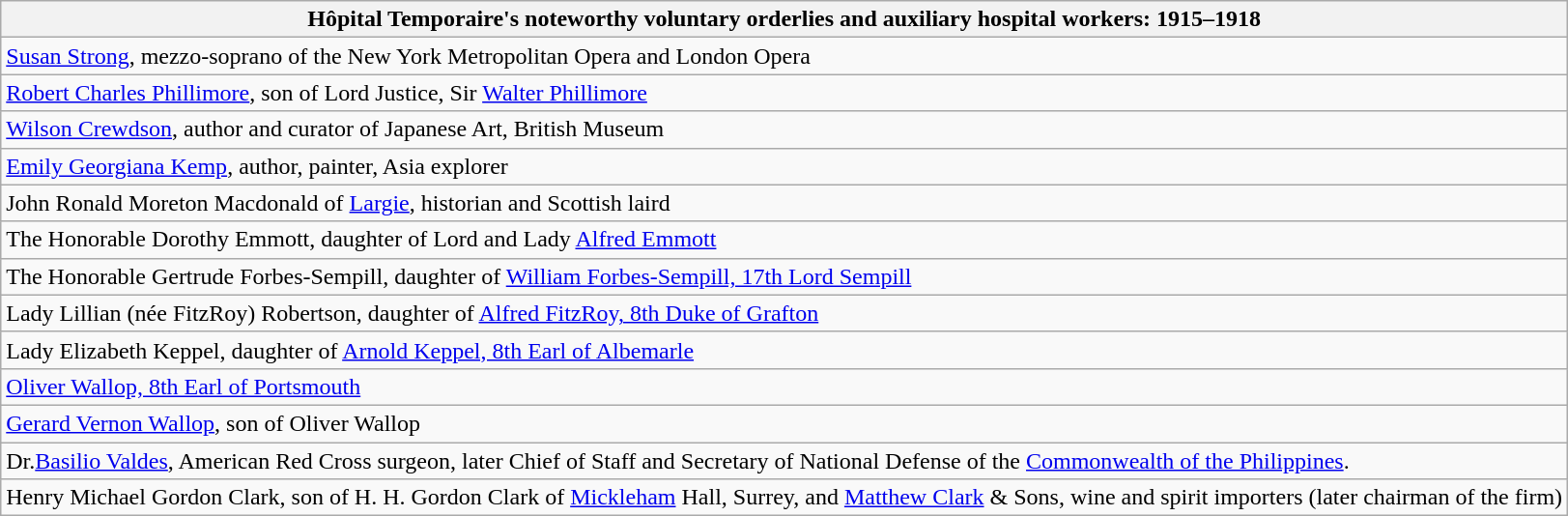<table class="wikitable" border="1">
<tr>
<th>Hôpital Temporaire's noteworthy voluntary orderlies and auxiliary hospital workers: 1915–1918</th>
</tr>
<tr>
<td><a href='#'>Susan Strong</a>, mezzo-soprano of the New York Metropolitan Opera and London Opera</td>
</tr>
<tr>
<td><a href='#'>Robert Charles Phillimore</a>, son of Lord Justice, Sir <a href='#'>Walter Phillimore</a></td>
</tr>
<tr>
<td><a href='#'>Wilson Crewdson</a>, author and curator of Japanese Art, British Museum</td>
</tr>
<tr>
<td><a href='#'>Emily Georgiana Kemp</a>, author, painter, Asia explorer</td>
</tr>
<tr>
<td>John Ronald Moreton Macdonald of <a href='#'>Largie</a>, historian and Scottish laird</td>
</tr>
<tr>
<td>The Honorable Dorothy Emmott, daughter of Lord and Lady <a href='#'>Alfred Emmott</a></td>
</tr>
<tr>
<td>The Honorable Gertrude Forbes-Sempill, daughter of <a href='#'>William Forbes-Sempill, 17th Lord Sempill</a></td>
</tr>
<tr>
<td>Lady Lillian (née FitzRoy) Robertson, daughter of <a href='#'>Alfred FitzRoy, 8th Duke of Grafton</a></td>
</tr>
<tr>
<td>Lady Elizabeth Keppel, daughter of <a href='#'>Arnold Keppel, 8th Earl of Albemarle</a></td>
</tr>
<tr>
<td><a href='#'>Oliver Wallop, 8th Earl of Portsmouth</a></td>
</tr>
<tr>
<td><a href='#'>Gerard Vernon Wallop</a>, son of Oliver Wallop</td>
</tr>
<tr>
<td>Dr.<a href='#'>Basilio Valdes</a>, American Red Cross surgeon, later Chief of Staff and Secretary of National Defense of the <a href='#'>Commonwealth of the Philippines</a>.</td>
</tr>
<tr>
<td>Henry Michael Gordon Clark, son of H. H. Gordon Clark of <a href='#'>Mickleham</a> Hall, Surrey, and <a href='#'>Matthew Clark</a> & Sons, wine and spirit importers (later chairman of the firm)</td>
</tr>
</table>
